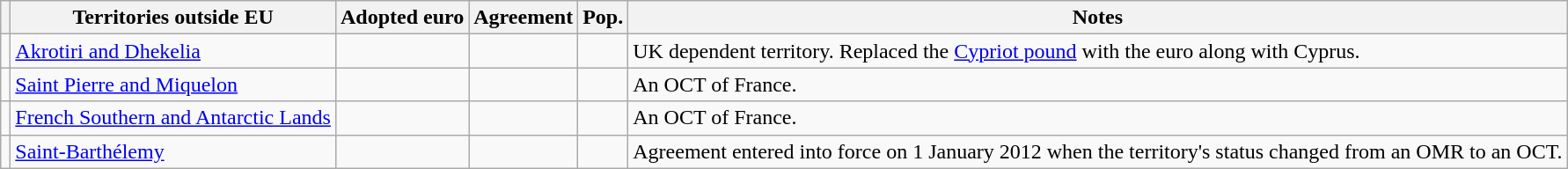<table class="wikitable">
<tr>
<th></th>
<th>Territories outside EU</th>
<th>Adopted euro</th>
<th>Agreement</th>
<th>Pop.</th>
<th>Notes</th>
</tr>
<tr>
<td></td>
<td><a href='#'>Akrotiri and Dhekelia</a></td>
<td></td>
<td></td>
<td style=text-align:right></td>
<td>UK dependent territory. Replaced the <a href='#'>Cypriot pound</a> with the euro along with Cyprus.</td>
</tr>
<tr>
<td></td>
<td><a href='#'>Saint Pierre and Miquelon</a></td>
<td></td>
<td></td>
<td style=text-align:right></td>
<td>An OCT of France.</td>
</tr>
<tr>
<td></td>
<td><a href='#'>French Southern and Antarctic Lands</a></td>
<td></td>
<td></td>
<td style=text-align:right></td>
<td>An OCT of France.</td>
</tr>
<tr>
<td></td>
<td><a href='#'>Saint-Barthélemy</a></td>
<td></td>
<td></td>
<td style=text-align:right></td>
<td>Agreement entered into force on 1 January 2012 when the territory's status changed from an OMR to an OCT.</td>
</tr>
</table>
